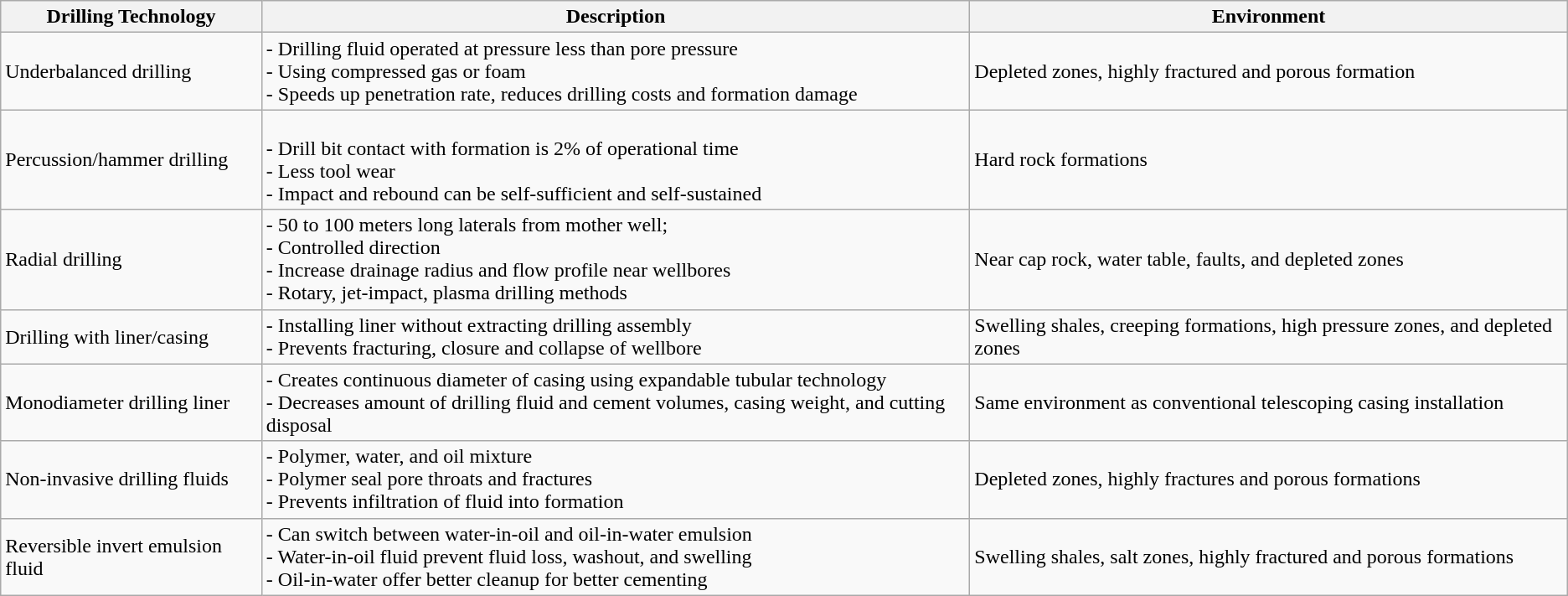<table class="wikitable">
<tr>
<th><strong>Drilling Technology</strong></th>
<th><strong>Description</strong></th>
<th><strong>Environment</strong></th>
</tr>
<tr>
<td>Underbalanced drilling</td>
<td>- Drilling fluid operated at pressure less than pore pressure<br>- Using compressed gas or foam<br>- Speeds up penetration rate, reduces drilling costs and formation damage</td>
<td>Depleted zones, highly fractured and porous formation</td>
</tr>
<tr>
<td>Percussion/hammer drilling</td>
<td><br>- Drill bit contact with formation is 2% of operational time<br>- Less tool wear<br>- Impact and rebound can be self-sufficient and self-sustained</td>
<td>Hard rock formations</td>
</tr>
<tr>
<td>Radial drilling</td>
<td>- 50 to 100 meters long laterals from mother well;<br>- Controlled direction<br>- Increase drainage radius and flow profile near wellbores<br>- Rotary, jet-impact, plasma drilling methods</td>
<td>Near cap rock, water table, faults, and depleted zones</td>
</tr>
<tr>
<td>Drilling with liner/casing</td>
<td>- Installing liner without extracting drilling assembly<br>- Prevents fracturing, closure and collapse of wellbore</td>
<td>Swelling shales, creeping formations, high pressure zones, and depleted zones</td>
</tr>
<tr>
<td>Monodiameter drilling liner</td>
<td>- Creates continuous diameter of casing using expandable tubular technology<br>- Decreases amount of drilling fluid and cement volumes, casing weight, and cutting disposal</td>
<td>Same environment as conventional telescoping casing installation</td>
</tr>
<tr>
<td>Non-invasive drilling fluids</td>
<td>- Polymer, water, and oil mixture<br>- Polymer seal pore throats and fractures<br>- Prevents infiltration of fluid into formation</td>
<td>Depleted zones, highly fractures and porous formations</td>
</tr>
<tr>
<td>Reversible invert emulsion fluid</td>
<td>- Can switch between water-in-oil and oil-in-water emulsion<br>- Water-in-oil fluid prevent fluid loss, washout, and swelling<br>- Oil-in-water offer better cleanup for better cementing</td>
<td>Swelling shales, salt zones, highly fractured and porous formations</td>
</tr>
</table>
